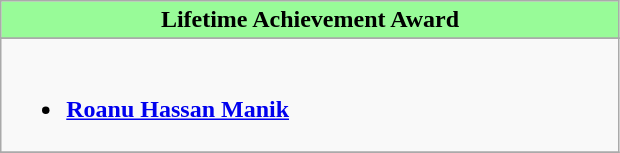<table class="wikitable">
<tr>
<th style="background:#98fb98; width:50%;">Lifetime Achievement Award</th>
</tr>
<tr>
</tr>
<tr>
<td valign="top"><br><ul><li><strong><a href='#'>Roanu Hassan Manik</a></strong></li></ul></td>
</tr>
<tr>
</tr>
</table>
